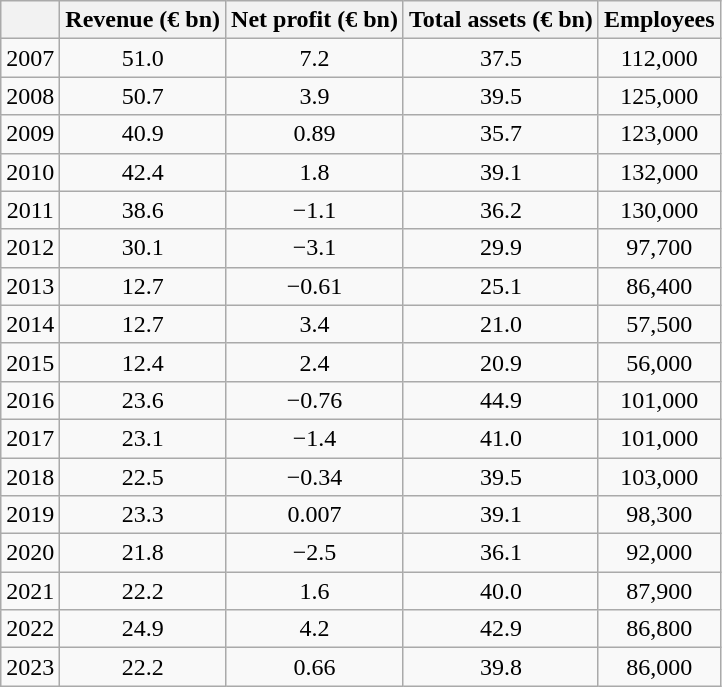<table class="wikitable" style="text-align:center">
<tr>
<th></th>
<th>Revenue (€ bn)</th>
<th>Net profit (€ bn)</th>
<th>Total assets (€ bn)</th>
<th>Employees</th>
</tr>
<tr>
<td>2007</td>
<td>51.0</td>
<td>7.2</td>
<td>37.5</td>
<td>112,000</td>
</tr>
<tr>
<td>2008</td>
<td>50.7</td>
<td>3.9</td>
<td>39.5</td>
<td>125,000</td>
</tr>
<tr>
<td>2009</td>
<td>40.9</td>
<td>0.89</td>
<td>35.7</td>
<td>123,000</td>
</tr>
<tr>
<td>2010</td>
<td>42.4</td>
<td>1.8</td>
<td>39.1</td>
<td>132,000</td>
</tr>
<tr>
<td>2011</td>
<td>38.6</td>
<td><span>−1.1</span></td>
<td>36.2</td>
<td>130,000</td>
</tr>
<tr>
<td>2012</td>
<td>30.1</td>
<td><span>−3.1</span></td>
<td>29.9</td>
<td>97,700</td>
</tr>
<tr>
<td>2013</td>
<td>12.7</td>
<td><span>−0.61</span></td>
<td>25.1</td>
<td>86,400</td>
</tr>
<tr>
<td>2014</td>
<td>12.7</td>
<td>3.4</td>
<td>21.0</td>
<td>57,500</td>
</tr>
<tr>
<td>2015</td>
<td>12.4</td>
<td>2.4</td>
<td>20.9</td>
<td>56,000</td>
</tr>
<tr>
<td>2016</td>
<td>23.6</td>
<td><span>−0.76</span></td>
<td>44.9</td>
<td>101,000</td>
</tr>
<tr>
<td>2017</td>
<td>23.1</td>
<td><span>−1.4</span></td>
<td>41.0</td>
<td>101,000</td>
</tr>
<tr>
<td>2018</td>
<td>22.5</td>
<td><span>−0.34</span></td>
<td>39.5</td>
<td>103,000</td>
</tr>
<tr>
<td>2019</td>
<td>23.3</td>
<td>0.007</td>
<td>39.1</td>
<td>98,300</td>
</tr>
<tr>
<td>2020</td>
<td>21.8</td>
<td><span>−2.5</span></td>
<td>36.1</td>
<td>92,000</td>
</tr>
<tr>
<td>2021</td>
<td>22.2</td>
<td>1.6</td>
<td>40.0</td>
<td>87,900</td>
</tr>
<tr>
<td>2022</td>
<td>24.9</td>
<td>4.2</td>
<td>42.9</td>
<td>86,800</td>
</tr>
<tr>
<td>2023</td>
<td>22.2</td>
<td>0.66</td>
<td>39.8</td>
<td>86,000</td>
</tr>
</table>
